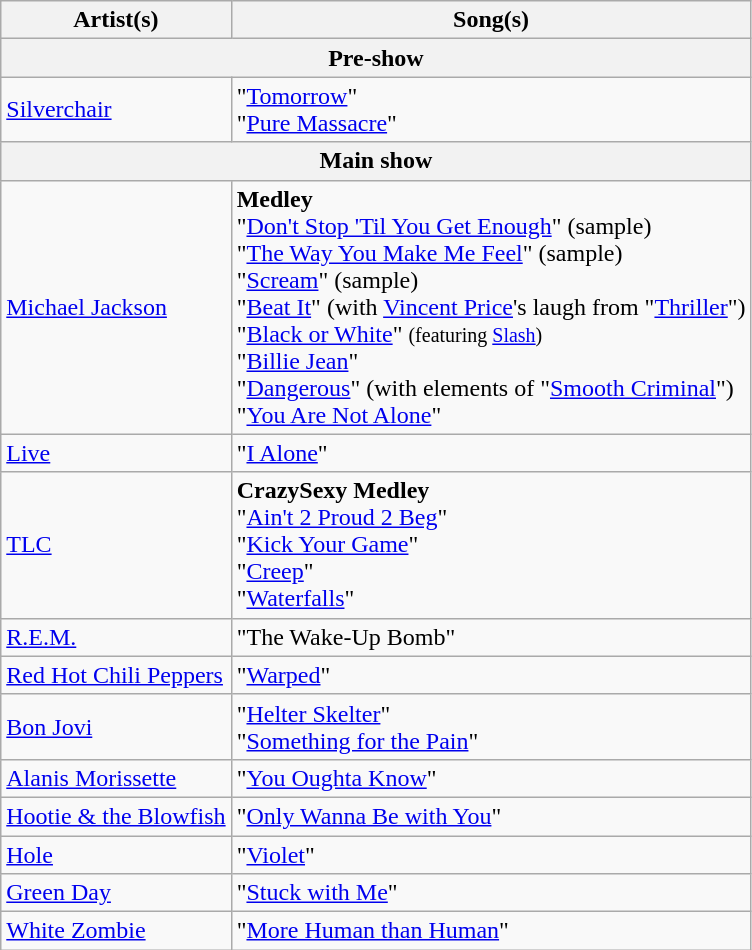<table class="wikitable plainrowheaders">
<tr>
<th scope="col">Artist(s)</th>
<th scope="col">Song(s)</th>
</tr>
<tr>
<th colspan="2">Pre-show</th>
</tr>
<tr>
<td><a href='#'>Silverchair</a></td>
<td>"<a href='#'>Tomorrow</a>" <br> "<a href='#'>Pure Massacre</a>"</td>
</tr>
<tr>
<th colspan="2">Main show</th>
</tr>
<tr>
<td><a href='#'>Michael Jackson</a></td>
<td><strong>Medley</strong><br>"<a href='#'>Don't Stop 'Til You Get Enough</a>" (sample)<br>"<a href='#'>The Way You Make Me Feel</a>" (sample)<br>"<a href='#'>Scream</a>" (sample)<br>"<a href='#'>Beat It</a>" (with <a href='#'>Vincent Price</a>'s laugh from "<a href='#'>Thriller</a>")<br>"<a href='#'>Black or White</a>" <small>(featuring <a href='#'>Slash</a>)</small><br>"<a href='#'>Billie Jean</a>"<br>"<a href='#'>Dangerous</a>" (with elements of "<a href='#'>Smooth Criminal</a>")<br>"<a href='#'>You Are Not Alone</a>"</td>
</tr>
<tr>
<td><a href='#'>Live</a></td>
<td>"<a href='#'>I Alone</a>"</td>
</tr>
<tr>
<td><a href='#'>TLC</a></td>
<td><strong>CrazySexy Medley</strong><br>"<a href='#'>Ain't 2 Proud 2 Beg</a>"<br>"<a href='#'>Kick Your Game</a>"<br>"<a href='#'>Creep</a>"<br>"<a href='#'>Waterfalls</a>"</td>
</tr>
<tr>
<td><a href='#'>R.E.M.</a></td>
<td>"The Wake-Up Bomb"</td>
</tr>
<tr>
<td><a href='#'>Red Hot Chili Peppers</a></td>
<td>"<a href='#'>Warped</a>"</td>
</tr>
<tr>
<td><a href='#'>Bon Jovi</a></td>
<td>"<a href='#'>Helter Skelter</a>"<br>"<a href='#'>Something for the Pain</a>"</td>
</tr>
<tr>
<td><a href='#'>Alanis Morissette</a></td>
<td>"<a href='#'>You Oughta Know</a>"</td>
</tr>
<tr>
<td><a href='#'>Hootie & the Blowfish</a></td>
<td>"<a href='#'>Only Wanna Be with You</a>"</td>
</tr>
<tr>
<td><a href='#'>Hole</a></td>
<td>"<a href='#'>Violet</a>"</td>
</tr>
<tr>
<td><a href='#'>Green Day</a></td>
<td>"<a href='#'>Stuck with Me</a>"</td>
</tr>
<tr>
<td><a href='#'>White Zombie</a></td>
<td>"<a href='#'>More Human than Human</a>"</td>
</tr>
</table>
